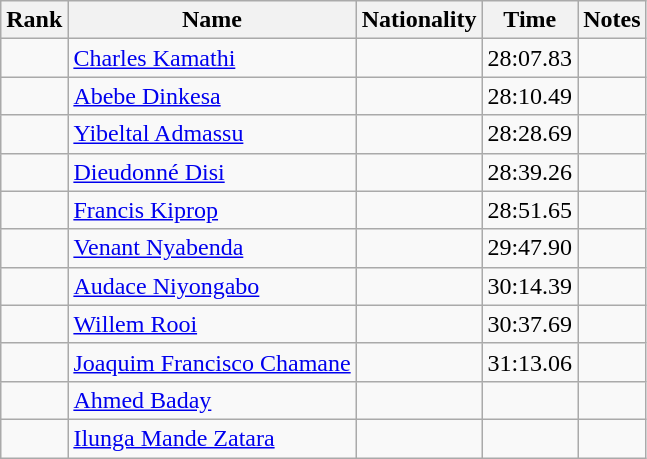<table class="wikitable sortable" style="text-align:center">
<tr>
<th>Rank</th>
<th>Name</th>
<th>Nationality</th>
<th>Time</th>
<th>Notes</th>
</tr>
<tr>
<td></td>
<td align=left><a href='#'>Charles Kamathi</a></td>
<td align=left></td>
<td>28:07.83</td>
<td></td>
</tr>
<tr>
<td></td>
<td align=left><a href='#'>Abebe Dinkesa</a></td>
<td align=left></td>
<td>28:10.49</td>
<td></td>
</tr>
<tr>
<td></td>
<td align=left><a href='#'>Yibeltal Admassu</a></td>
<td align=left></td>
<td>28:28.69</td>
<td></td>
</tr>
<tr>
<td></td>
<td align=left><a href='#'>Dieudonné Disi</a></td>
<td align=left></td>
<td>28:39.26</td>
<td></td>
</tr>
<tr>
<td></td>
<td align=left><a href='#'>Francis Kiprop</a></td>
<td align=left></td>
<td>28:51.65</td>
<td></td>
</tr>
<tr>
<td></td>
<td align=left><a href='#'>Venant Nyabenda</a></td>
<td align=left></td>
<td>29:47.90</td>
<td></td>
</tr>
<tr>
<td></td>
<td align=left><a href='#'>Audace Niyongabo</a></td>
<td align=left></td>
<td>30:14.39</td>
<td></td>
</tr>
<tr>
<td></td>
<td align=left><a href='#'>Willem Rooi</a></td>
<td align=left></td>
<td>30:37.69</td>
<td></td>
</tr>
<tr>
<td></td>
<td align=left><a href='#'>Joaquim Francisco Chamane</a></td>
<td align=left></td>
<td>31:13.06</td>
<td></td>
</tr>
<tr>
<td></td>
<td align=left><a href='#'>Ahmed Baday</a></td>
<td align=left></td>
<td></td>
<td></td>
</tr>
<tr>
<td></td>
<td align=left><a href='#'>Ilunga Mande Zatara</a></td>
<td align=left></td>
<td></td>
<td></td>
</tr>
</table>
